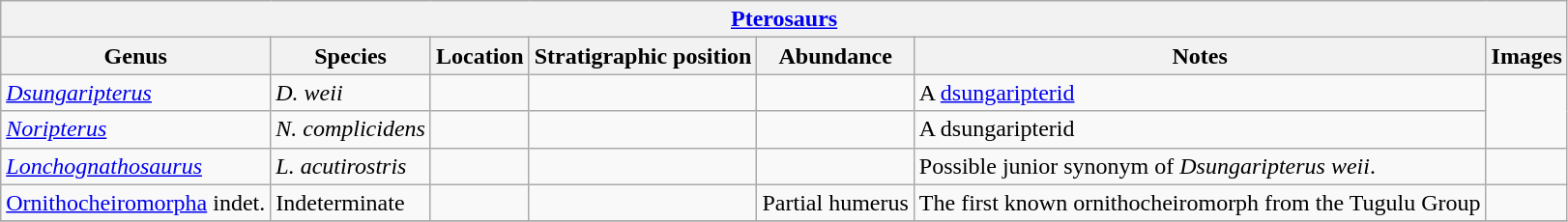<table class="wikitable" align="center">
<tr>
<th colspan="7" align="center"><strong><a href='#'>Pterosaurs</a></strong></th>
</tr>
<tr>
<th>Genus</th>
<th>Species</th>
<th>Location</th>
<th>Stratigraphic position</th>
<th>Abundance</th>
<th>Notes</th>
<th>Images</th>
</tr>
<tr>
<td><em><a href='#'>Dsungaripterus</a></em></td>
<td><em>D. weii</em></td>
<td></td>
<td></td>
<td></td>
<td>A <a href='#'>dsungaripterid</a></td>
<td rowspan=2></td>
</tr>
<tr>
<td><em><a href='#'>Noripterus</a></em></td>
<td><em>N. complicidens</em></td>
<td></td>
<td></td>
<td></td>
<td>A dsungaripterid</td>
</tr>
<tr>
<td><em><a href='#'>Lonchognathosaurus</a></em></td>
<td><em>L. acutirostris</em></td>
<td></td>
<td></td>
<td></td>
<td>Possible junior synonym of <em>Dsungaripterus weii</em>.</td>
<td></td>
</tr>
<tr>
<td><a href='#'>Ornithocheiromorpha</a> indet.</td>
<td>Indeterminate</td>
<td></td>
<td></td>
<td>Partial humerus</td>
<td>The first known ornithocheiromorph from the Tugulu Group</td>
<td></td>
</tr>
<tr>
</tr>
</table>
